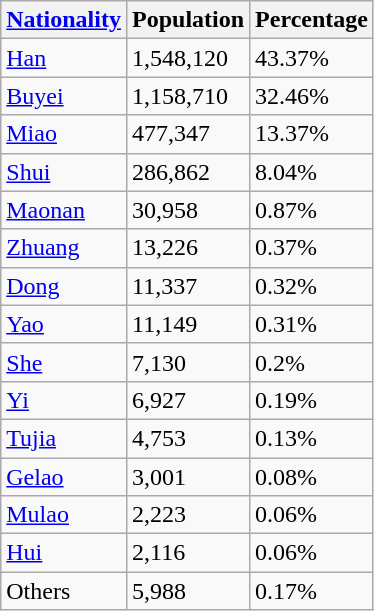<table class="wikitable">
<tr>
<th><a href='#'>Nationality</a></th>
<th>Population</th>
<th>Percentage</th>
</tr>
<tr>
<td><a href='#'>Han</a></td>
<td>1,548,120</td>
<td>43.37%</td>
</tr>
<tr>
<td><a href='#'>Buyei</a></td>
<td>1,158,710</td>
<td>32.46%</td>
</tr>
<tr>
<td><a href='#'>Miao</a></td>
<td>477,347</td>
<td>13.37%</td>
</tr>
<tr>
<td><a href='#'>Shui</a></td>
<td>286,862</td>
<td>8.04%</td>
</tr>
<tr>
<td><a href='#'>Maonan</a></td>
<td>30,958</td>
<td>0.87%</td>
</tr>
<tr>
<td><a href='#'>Zhuang</a></td>
<td>13,226</td>
<td>0.37%</td>
</tr>
<tr>
<td><a href='#'>Dong</a></td>
<td>11,337</td>
<td>0.32%</td>
</tr>
<tr>
<td><a href='#'>Yao</a></td>
<td>11,149</td>
<td>0.31%</td>
</tr>
<tr>
<td><a href='#'>She</a></td>
<td>7,130</td>
<td>0.2%</td>
</tr>
<tr>
<td><a href='#'>Yi</a></td>
<td>6,927</td>
<td>0.19%</td>
</tr>
<tr>
<td><a href='#'>Tujia</a></td>
<td>4,753</td>
<td>0.13%</td>
</tr>
<tr>
<td><a href='#'>Gelao</a></td>
<td>3,001</td>
<td>0.08%</td>
</tr>
<tr>
<td><a href='#'>Mulao</a></td>
<td>2,223</td>
<td>0.06%</td>
</tr>
<tr>
<td><a href='#'>Hui</a></td>
<td>2,116</td>
<td>0.06%</td>
</tr>
<tr>
<td>Others</td>
<td>5,988</td>
<td>0.17%</td>
</tr>
</table>
